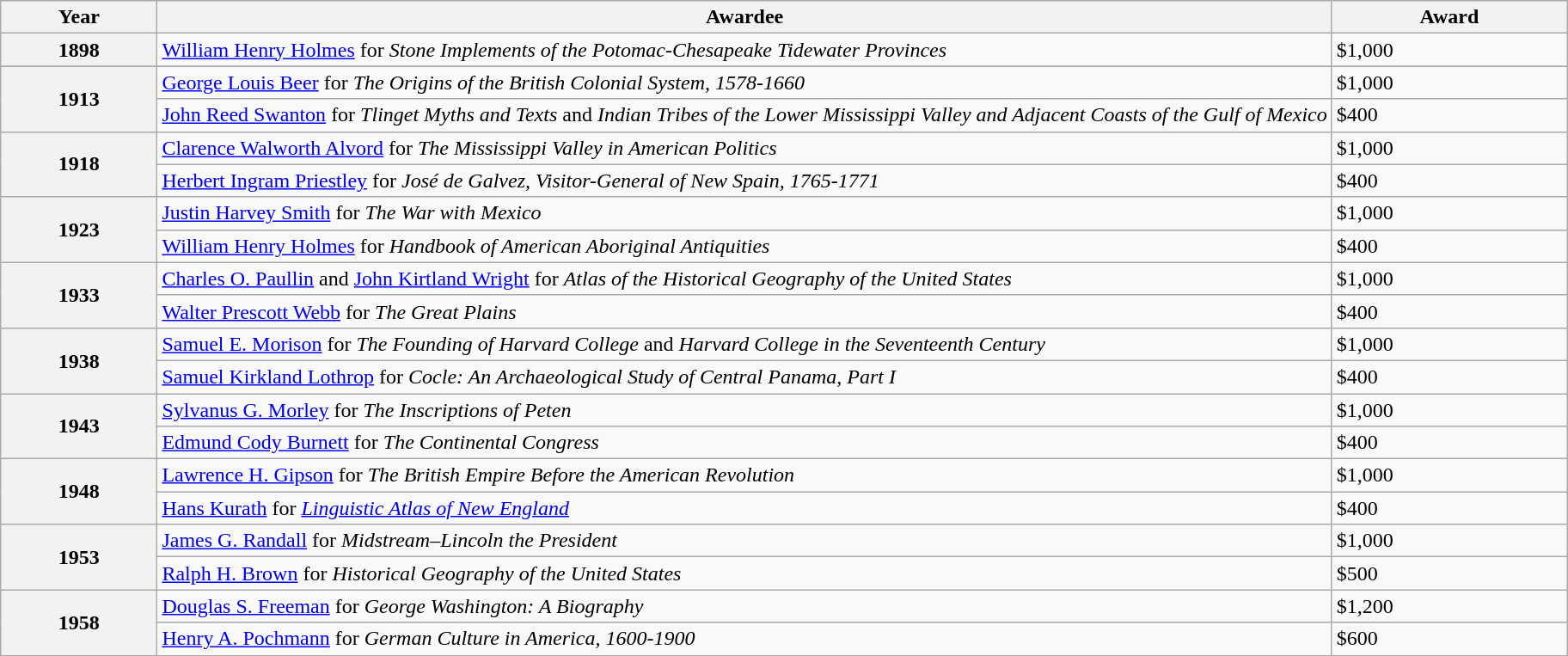<table class="wikitable">
<tr>
<th width="10%">Year</th>
<th width="75%">Awardee</th>
<th width="15%">Award</th>
</tr>
<tr>
<th>1898</th>
<td><a href='#'>William Henry Holmes</a> for <em>Stone Implements of the Potomac-Chesapeake Tidewater Provinces</em></td>
<td>$1,000</td>
</tr>
<tr>
</tr>
<tr 1898>
</tr>
<tr>
</tr>
<tr $400>
</tr>
<tr>
<th rowspan=2>1913</th>
<td><a href='#'>George Louis Beer</a> for <em>The Origins of the British Colonial System, 1578-1660</em></td>
<td>$1,000</td>
</tr>
<tr>
<td><a href='#'>John Reed Swanton</a> for <em>Tlinget Myths and Texts</em> and <em>Indian Tribes of the Lower Mississippi Valley and Adjacent Coasts of the Gulf of Mexico</em></td>
<td>$400</td>
</tr>
<tr>
<th rowspan=2>1918</th>
<td><a href='#'>Clarence Walworth Alvord</a> for <em>The Mississippi Valley in American Politics</em></td>
<td>$1,000</td>
</tr>
<tr>
<td><a href='#'>Herbert Ingram Priestley</a> for <em>José de Galvez, Visitor-General of New Spain, 1765-1771</em></td>
<td>$400</td>
</tr>
<tr>
<th rowspan=2>1923</th>
<td><a href='#'>Justin Harvey Smith</a> for <em>The War with Mexico</em></td>
<td>$1,000</td>
</tr>
<tr>
<td><a href='#'>William Henry Holmes</a> for <em>Handbook of American Aboriginal Antiquities</em></td>
<td>$400</td>
</tr>
<tr>
<th rowspan=2>1933</th>
<td><a href='#'>Charles O. Paullin</a> and <a href='#'>John Kirtland Wright</a> for <em>Atlas of the Historical Geography of the United States</em></td>
<td>$1,000</td>
</tr>
<tr>
<td><a href='#'>Walter Prescott Webb</a> for <em>The Great Plains</em></td>
<td>$400</td>
</tr>
<tr>
<th rowspan=2>1938</th>
<td><a href='#'>Samuel E. Morison</a> for <em>The Founding of Harvard College</em> and <em>Harvard College in the Seventeenth Century</em></td>
<td>$1,000</td>
</tr>
<tr>
<td><a href='#'>Samuel Kirkland Lothrop</a> for <em>Cocle: An Archaeological Study of Central Panama, Part I</em></td>
<td>$400</td>
</tr>
<tr>
<th rowspan=2>1943</th>
<td><a href='#'>Sylvanus G. Morley</a> for <em>The Inscriptions of Peten</em></td>
<td>$1,000</td>
</tr>
<tr>
<td><a href='#'>Edmund Cody Burnett</a> for <em>The Continental Congress</em></td>
<td>$400</td>
</tr>
<tr>
<th rowspan=2>1948</th>
<td><a href='#'>Lawrence H. Gipson</a> for <em>The British Empire Before the American Revolution</em></td>
<td>$1,000</td>
</tr>
<tr>
<td><a href='#'>Hans Kurath</a> for <em><a href='#'>Linguistic Atlas of New England</a></em></td>
<td>$400</td>
</tr>
<tr>
<th rowspan=2>1953</th>
<td><a href='#'>James G. Randall</a> for <em>Midstream–Lincoln the President</em></td>
<td>$1,000</td>
</tr>
<tr>
<td><a href='#'>Ralph H. Brown</a> for <em>Historical Geography of the United States</em></td>
<td>$500</td>
</tr>
<tr>
<th rowspan=2>1958</th>
<td><a href='#'>Douglas S. Freeman</a> for <em>George Washington: A Biography</em></td>
<td>$1,200</td>
</tr>
<tr>
<td><a href='#'>Henry A. Pochmann</a> for <em>German Culture in America, 1600-1900</em></td>
<td>$600</td>
</tr>
</table>
